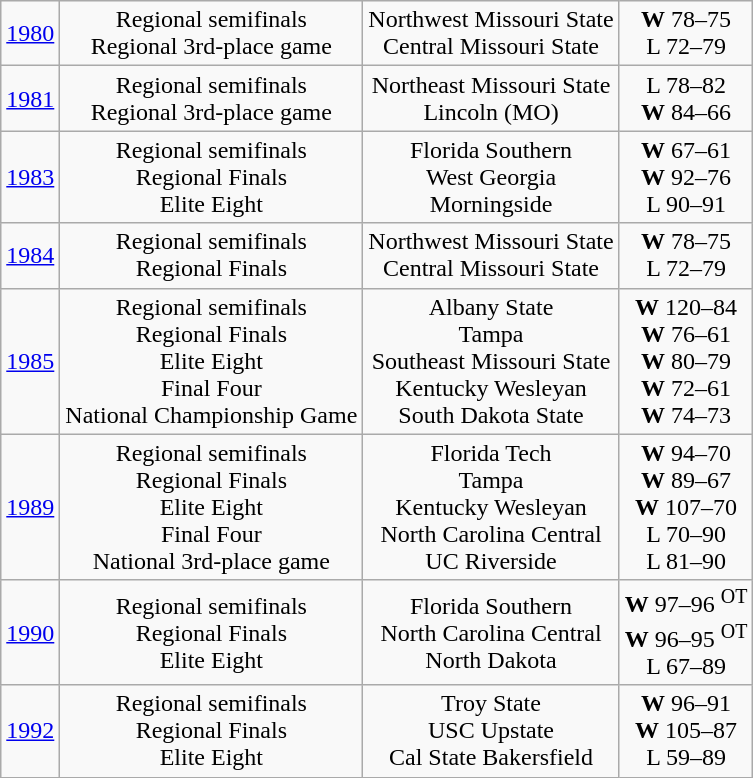<table class="wikitable">
<tr align="center">
<td><a href='#'>1980</a></td>
<td>Regional semifinals<br>Regional 3rd-place game</td>
<td>Northwest Missouri State<br>Central Missouri State</td>
<td><strong>W</strong> 78–75<br>L 72–79</td>
</tr>
<tr align="center">
<td><a href='#'>1981</a></td>
<td>Regional semifinals<br>Regional 3rd-place game</td>
<td>Northeast Missouri State<br>Lincoln (MO)</td>
<td>L 78–82<br><strong>W</strong> 84–66</td>
</tr>
<tr align="center">
<td><a href='#'>1983</a></td>
<td>Regional semifinals<br>Regional Finals<br>Elite Eight</td>
<td>Florida Southern<br>West Georgia<br>Morningside</td>
<td><strong>W</strong> 67–61<br><strong>W</strong> 92–76<br>L 90–91</td>
</tr>
<tr align="center">
<td><a href='#'>1984</a></td>
<td>Regional semifinals<br>Regional Finals</td>
<td>Northwest Missouri State<br>Central Missouri State</td>
<td><strong>W</strong> 78–75<br>L 72–79</td>
</tr>
<tr align="center">
<td><a href='#'>1985</a></td>
<td>Regional semifinals<br>Regional Finals<br>Elite Eight<br>Final Four<br>National Championship Game</td>
<td>Albany State<br>Tampa<br>Southeast Missouri State<br>Kentucky Wesleyan<br>South Dakota State</td>
<td><strong>W</strong> 120–84<br><strong>W</strong> 76–61<br><strong>W</strong> 80–79<br><strong>W</strong> 72–61<br><strong>W</strong> 74–73</td>
</tr>
<tr align="center">
<td><a href='#'>1989</a></td>
<td>Regional semifinals<br>Regional Finals<br>Elite Eight<br>Final Four<br>National 3rd-place game</td>
<td>Florida Tech<br>Tampa<br>Kentucky Wesleyan<br>North Carolina Central<br>UC Riverside</td>
<td><strong>W</strong> 94–70<br><strong>W</strong> 89–67<br><strong>W</strong> 107–70<br>L 70–90<br>L 81–90</td>
</tr>
<tr align="center">
<td><a href='#'>1990</a></td>
<td>Regional semifinals<br>Regional Finals<br>Elite Eight</td>
<td>Florida Southern<br>North Carolina Central<br>North Dakota</td>
<td><strong>W</strong> 97–96 <sup>OT</sup><br><strong>W</strong> 96–95 <sup>OT</sup><br>L 67–89</td>
</tr>
<tr align="center">
<td><a href='#'>1992</a></td>
<td>Regional semifinals<br>Regional Finals<br>Elite Eight</td>
<td>Troy State<br>USC Upstate<br>Cal State Bakersfield</td>
<td><strong>W</strong> 96–91<br><strong>W</strong> 105–87<br>L 59–89</td>
</tr>
</table>
